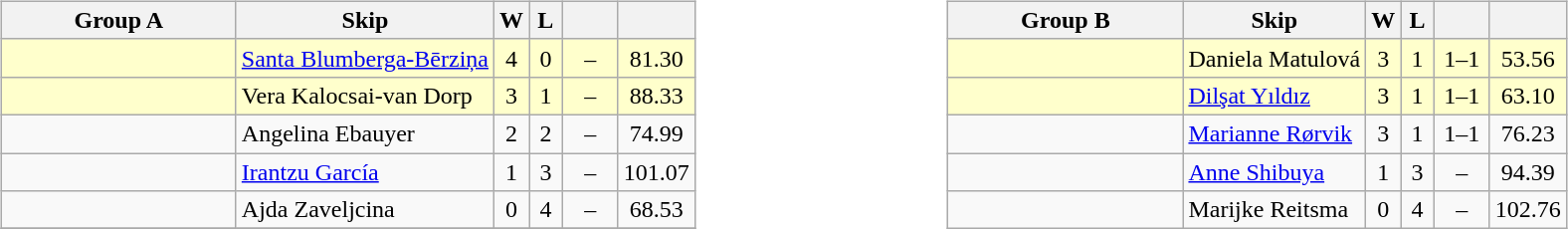<table>
<tr>
<td valign=top width=10%><br><table class="wikitable" style="text-align: center">
<tr>
<th width=150>Group A</th>
<th>Skip</th>
<th width=15>W</th>
<th width=15>L</th>
<th width=30></th>
<th width=15></th>
</tr>
<tr bgcolor=#ffffcc>
<td style="text-align:left;"></td>
<td style="text-align:left;"><a href='#'>Santa Blumberga-Bērziņa</a></td>
<td>4</td>
<td>0</td>
<td>–</td>
<td>81.30</td>
</tr>
<tr bgcolor=#ffffcc>
<td style="text-align:left;"></td>
<td style="text-align:left;">Vera Kalocsai-van Dorp</td>
<td>3</td>
<td>1</td>
<td>–</td>
<td>88.33</td>
</tr>
<tr>
<td style="text-align:left;"></td>
<td style="text-align:left;">Angelina Ebauyer</td>
<td>2</td>
<td>2</td>
<td>–</td>
<td>74.99</td>
</tr>
<tr>
<td style="text-align:left;"></td>
<td style="text-align:left;"><a href='#'>Irantzu García</a></td>
<td>1</td>
<td>3</td>
<td>–</td>
<td>101.07</td>
</tr>
<tr>
<td style="text-align:left;"></td>
<td style="text-align:left;">Ajda Zaveljcina</td>
<td>0</td>
<td>4</td>
<td>–</td>
<td>68.53</td>
</tr>
<tr>
</tr>
</table>
</td>
<td valign=top width=10%><br><table class="wikitable" style="text-align: center">
<tr>
<th width=150>Group B</th>
<th>Skip</th>
<th width=15>W</th>
<th width=15>L</th>
<th width=30></th>
<th width=15></th>
</tr>
<tr bgcolor=#ffffcc>
<td style="text-align:left;"></td>
<td style="text-align:left;">Daniela Matulová</td>
<td>3</td>
<td>1</td>
<td>1–1</td>
<td>53.56</td>
</tr>
<tr bgcolor=#ffffcc>
<td style="text-align:left;"></td>
<td style="text-align:left;"><a href='#'>Dilşat Yıldız</a></td>
<td>3</td>
<td>1</td>
<td>1–1</td>
<td>63.10</td>
</tr>
<tr>
<td style="text-align:left;"></td>
<td style="text-align:left;"><a href='#'>Marianne Rørvik</a></td>
<td>3</td>
<td>1</td>
<td>1–1</td>
<td>76.23</td>
</tr>
<tr>
<td style="text-align:left;"></td>
<td style="text-align:left;"><a href='#'>Anne Shibuya</a></td>
<td>1</td>
<td>3</td>
<td>–</td>
<td>94.39</td>
</tr>
<tr>
<td style="text-align:left;"></td>
<td style="text-align:left;">Marijke Reitsma</td>
<td>0</td>
<td>4</td>
<td>–</td>
<td>102.76</td>
</tr>
</table>
</td>
</tr>
</table>
